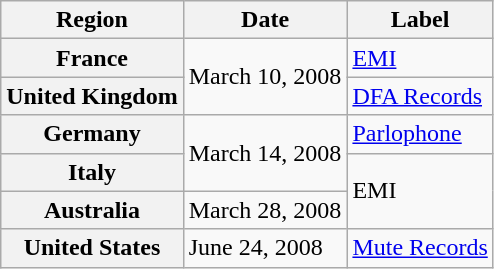<table class="wikitable plainrowheaders">
<tr>
<th scope="col">Region</th>
<th scope="col">Date</th>
<th scope="col">Label</th>
</tr>
<tr>
<th scope="row">France</th>
<td rowspan="2">March 10, 2008</td>
<td><a href='#'>EMI</a></td>
</tr>
<tr>
<th scope="row">United Kingdom</th>
<td><a href='#'>DFA Records</a></td>
</tr>
<tr>
<th scope="row">Germany</th>
<td rowspan="2">March 14, 2008</td>
<td><a href='#'>Parlophone</a></td>
</tr>
<tr>
<th scope="row">Italy</th>
<td rowspan="2">EMI</td>
</tr>
<tr>
<th scope="row">Australia</th>
<td>March 28, 2008</td>
</tr>
<tr>
<th scope="row">United States</th>
<td>June 24, 2008</td>
<td><a href='#'>Mute Records</a></td>
</tr>
</table>
